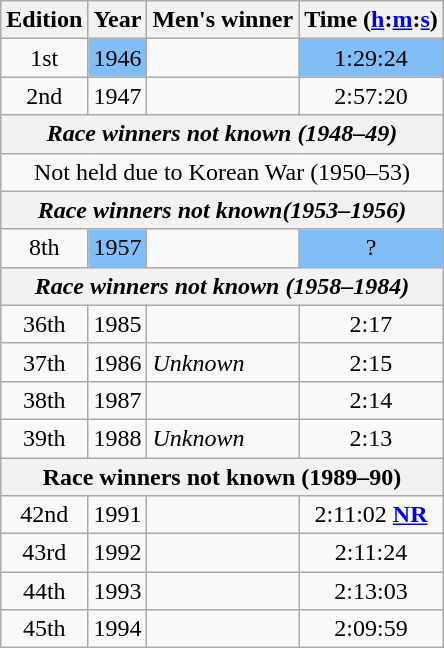<table class="wikitable" style="text-align:center">
<tr>
<th>Edition</th>
<th>Year</th>
<th>Men's winner</th>
<th>Time (<a href='#'>h</a>:<a href='#'>m</a>:<a href='#'>s</a>)</th>
</tr>
<tr>
<td>1st</td>
<td bgcolor=#81BEF7>1946</td>
<td align=left></td>
<td bgcolor=#81BEF7>1:29:24</td>
</tr>
<tr>
<td>2nd</td>
<td>1947</td>
<td align=left></td>
<td>2:57:20</td>
</tr>
<tr>
<th colspan=4><em>Race winners not known (1948–49)</em></th>
</tr>
<tr>
<td colspan=4>Not held due to Korean War (1950–53)</td>
</tr>
<tr>
<th colspan=4><em>Race winners not known(1953–1956)</em></th>
</tr>
<tr>
<td>8th</td>
<td bgcolor=#81BEF7>1957</td>
<td align=left></td>
<td bgcolor=#81BEF7>?</td>
</tr>
<tr>
<th colspan=4><em>Race winners not known (1958–1984)</em></th>
</tr>
<tr>
<td>36th</td>
<td>1985</td>
<td align=left></td>
<td>2:17</td>
</tr>
<tr>
<td>37th</td>
<td>1986</td>
<td align=left><em>Unknown</em></td>
<td>2:15</td>
</tr>
<tr>
<td>38th</td>
<td>1987</td>
<td align=left></td>
<td>2:14</td>
</tr>
<tr>
<td>39th</td>
<td>1988</td>
<td align=left><em>Unknown</em></td>
<td>2:13</td>
</tr>
<tr>
<th colspan=4>Race winners not known (1989–90)</th>
</tr>
<tr>
<td>42nd</td>
<td>1991</td>
<td align=left></td>
<td>2:11:02 <strong><a href='#'>NR</a></strong></td>
</tr>
<tr>
<td>43rd</td>
<td>1992</td>
<td align=left></td>
<td>2:11:24</td>
</tr>
<tr>
<td>44th</td>
<td>1993</td>
<td align=left></td>
<td>2:13:03</td>
</tr>
<tr>
<td>45th</td>
<td>1994</td>
<td align=left></td>
<td>2:09:59</td>
</tr>
</table>
